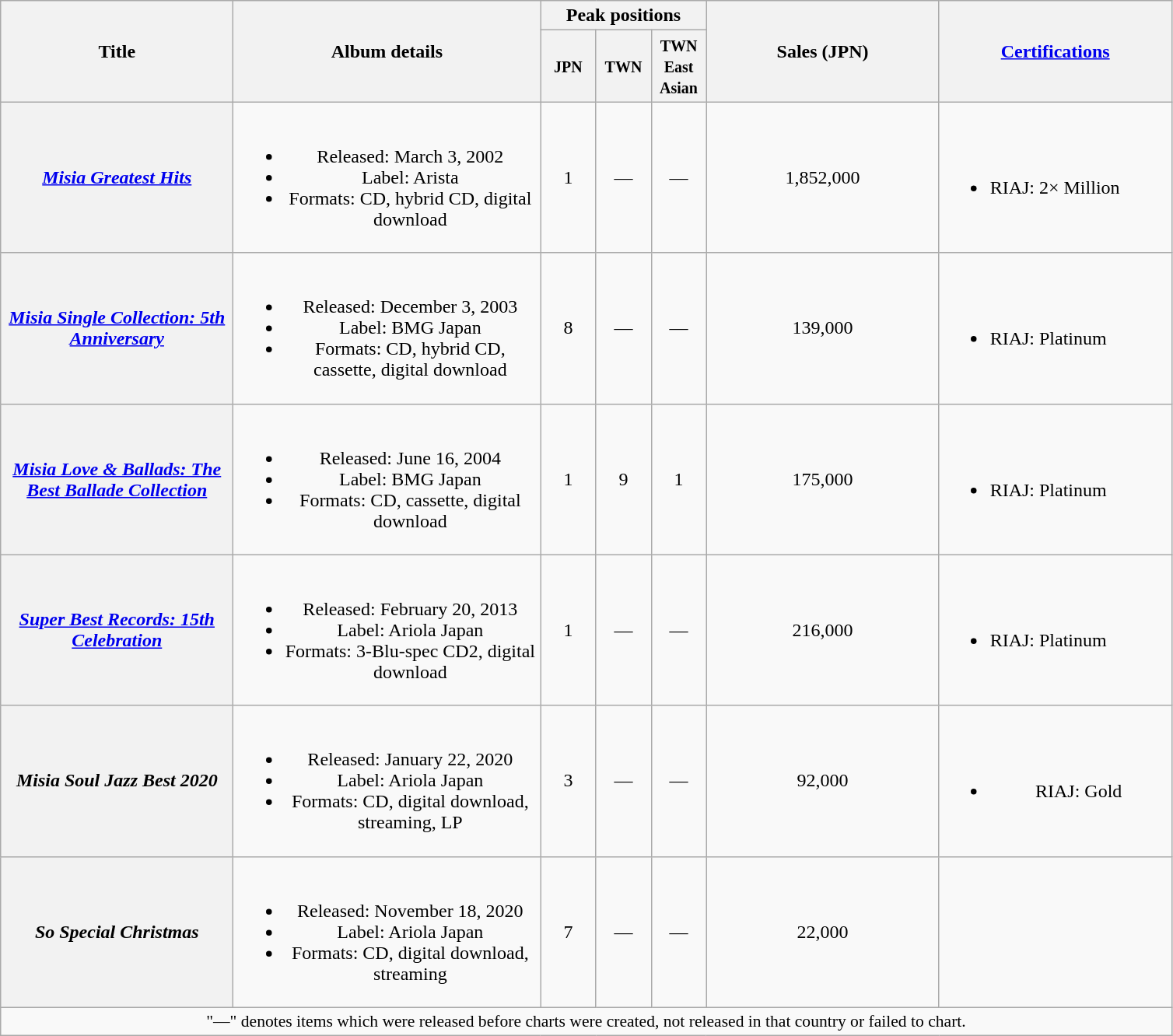<table class="wikitable plainrowheaders" style="text-align:center;">
<tr>
<th style="width:12em;" rowspan="2">Title</th>
<th style="width:16em;" rowspan="2">Album details</th>
<th colspan="3">Peak positions</th>
<th style="width:12em;" rowspan="2">Sales (JPN)</th>
<th style="width:12em;" rowspan="2"><a href='#'>Certifications</a></th>
</tr>
<tr>
<th style="width:2.5em;"><small>JPN</small><br></th>
<th style="width:2.5em;"><small>TWN</small><br></th>
<th style="width:2.5em;"><small>TWN East Asian</small><br></th>
</tr>
<tr>
<th scope="row"><em><a href='#'>Misia Greatest Hits</a></em></th>
<td><br><ul><li>Released: March 3, 2002</li><li>Label: Arista</li><li>Formats: CD, hybrid CD, digital download</li></ul></td>
<td>1</td>
<td>—</td>
<td>—</td>
<td>1,852,000</td>
<td align="left"><br><ul><li>RIAJ: 2× Million</li></ul></td>
</tr>
<tr>
<th scope="row"><em><a href='#'>Misia Single Collection: 5th Anniversary</a></em></th>
<td><br><ul><li>Released: December 3, 2003</li><li>Label: BMG Japan</li><li>Formats: CD, hybrid CD, cassette, digital download</li></ul></td>
<td>8</td>
<td>—</td>
<td>—</td>
<td>139,000</td>
<td align="left"><br><ul><li>RIAJ: Platinum</li></ul></td>
</tr>
<tr>
<th scope="row"><em><a href='#'>Misia Love & Ballads: The Best Ballade Collection</a></em></th>
<td><br><ul><li>Released: June 16, 2004</li><li>Label: BMG Japan</li><li>Formats: CD, cassette, digital download</li></ul></td>
<td>1</td>
<td>9</td>
<td>1</td>
<td>175,000</td>
<td align="left"><br><ul><li>RIAJ: Platinum</li></ul></td>
</tr>
<tr>
<th scope="row"><em><a href='#'>Super Best Records: 15th Celebration</a></em></th>
<td><br><ul><li>Released: February 20, 2013</li><li>Label: Ariola Japan</li><li>Formats: 3-Blu-spec CD2, digital download</li></ul></td>
<td>1</td>
<td>—</td>
<td>—</td>
<td>216,000</td>
<td align="left"><br><ul><li>RIAJ: Platinum</li></ul></td>
</tr>
<tr>
<th scope="row"><em>Misia Soul Jazz Best 2020</em></th>
<td><br><ul><li>Released: January 22, 2020</li><li>Label: Ariola Japan</li><li>Formats: CD, digital download, streaming, LP</li></ul></td>
<td>3</td>
<td>—</td>
<td>—</td>
<td>92,000</td>
<td><br><ul><li>RIAJ: Gold</li></ul></td>
</tr>
<tr>
<th scope="row"><em>So Special Christmas</em></th>
<td><br><ul><li>Released: November 18, 2020</li><li>Label: Ariola Japan</li><li>Formats: CD, digital download, streaming</li></ul></td>
<td>7</td>
<td>—</td>
<td>—</td>
<td>22,000</td>
<td align="left"></td>
</tr>
<tr>
<td colspan="24" align="center" style="font-size:90%;">"—" denotes items which were released before charts were created, not released in that country or failed to chart.</td>
</tr>
</table>
